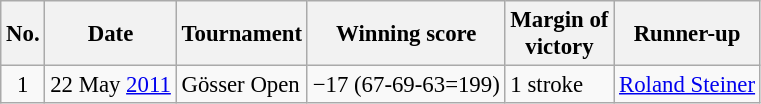<table class="wikitable" style="font-size:95%;">
<tr>
<th>No.</th>
<th>Date</th>
<th>Tournament</th>
<th>Winning score</th>
<th>Margin of<br>victory</th>
<th>Runner-up</th>
</tr>
<tr>
<td align=center>1</td>
<td align=right>22 May <a href='#'>2011</a></td>
<td>Gösser Open</td>
<td>−17 (67-69-63=199)</td>
<td>1 stroke</td>
<td> <a href='#'>Roland Steiner</a></td>
</tr>
</table>
